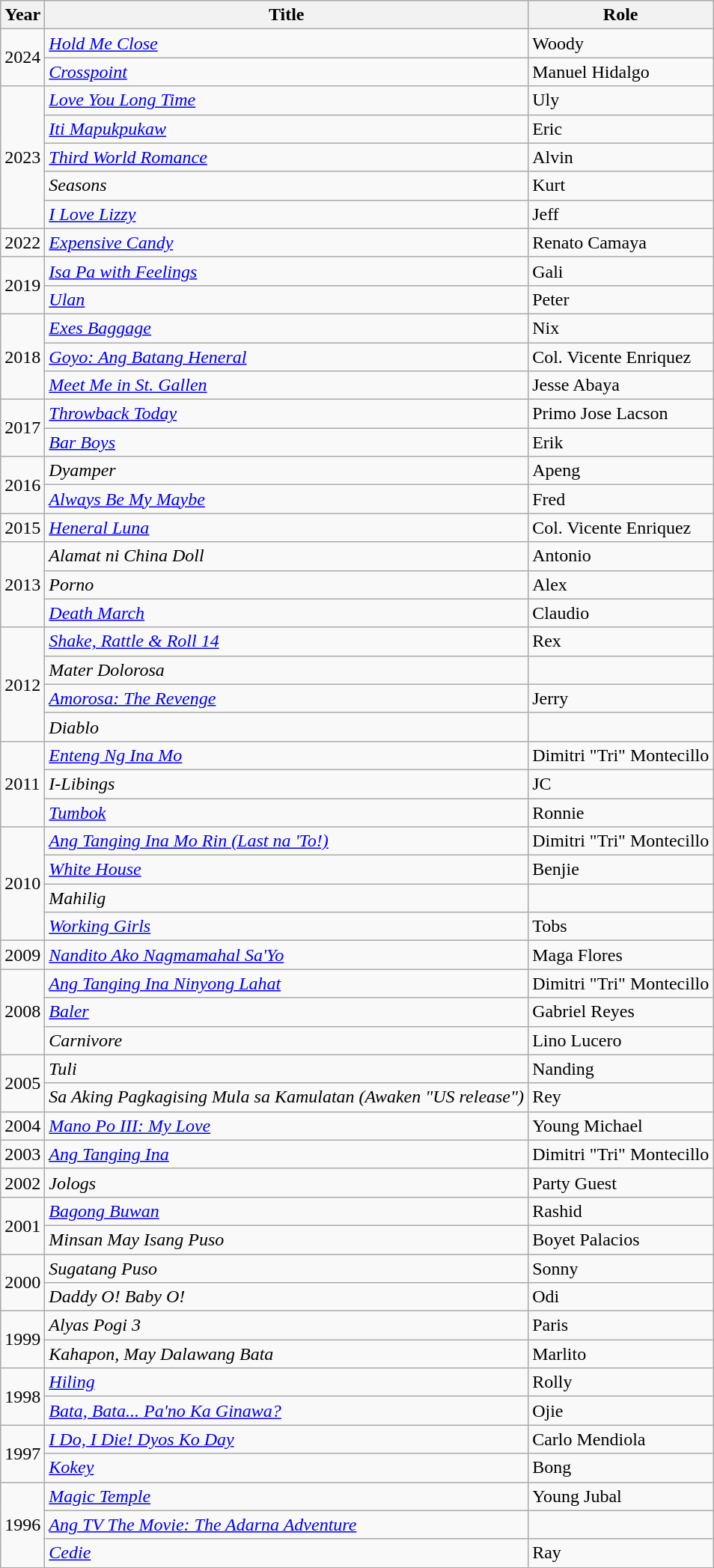<table class="wikitable">
<tr>
<th>Year</th>
<th>Title</th>
<th>Role</th>
</tr>
<tr>
<td rowspan="2">2024</td>
<td><em><a href='#'>Hold Me Close</a></em></td>
<td>Woody</td>
</tr>
<tr>
<td><em><a href='#'>Crosspoint</a></em></td>
<td>Manuel Hidalgo</td>
</tr>
<tr>
<td rowspan="5">2023</td>
<td><em><a href='#'>Love You Long Time</a></em></td>
<td>Uly</td>
</tr>
<tr>
<td><em><a href='#'>Iti Mapukpukaw</a></em></td>
<td>Eric</td>
</tr>
<tr>
<td><em><a href='#'>Third World Romance</a></em></td>
<td>Alvin</td>
</tr>
<tr>
<td><em>Seasons</em></td>
<td>Kurt</td>
</tr>
<tr>
<td><em><a href='#'>I Love Lizzy</a></em></td>
<td>Jeff</td>
</tr>
<tr>
<td>2022</td>
<td><em><a href='#'>Expensive Candy</a></em></td>
<td>Renato Camaya</td>
</tr>
<tr>
<td rowspan="2">2019</td>
<td><em><a href='#'>Isa Pa with Feelings</a></em></td>
<td>Gali</td>
</tr>
<tr>
<td><em><a href='#'>Ulan</a></em></td>
<td>Peter</td>
</tr>
<tr>
<td rowspan="3">2018</td>
<td><em><a href='#'>Exes Baggage</a></em></td>
<td>Nix</td>
</tr>
<tr>
<td><em><a href='#'>Goyo: Ang Batang Heneral</a></em></td>
<td>Col. Vicente Enriquez</td>
</tr>
<tr>
<td><em><a href='#'>Meet Me in St. Gallen</a></em></td>
<td>Jesse Abaya</td>
</tr>
<tr>
<td rowspan=2>2017</td>
<td><em><a href='#'>Throwback Today</a></em></td>
<td>Primo Jose Lacson</td>
</tr>
<tr>
<td><em><a href='#'>Bar Boys</a></em></td>
<td>Erik</td>
</tr>
<tr>
<td rowspan=2>2016</td>
<td><em>Dyamper</em></td>
<td>Apeng</td>
</tr>
<tr>
<td><em><a href='#'>Always Be My Maybe</a></em></td>
<td>Fred</td>
</tr>
<tr>
<td>2015</td>
<td><em><a href='#'>Heneral Luna</a></em></td>
<td>Col. Vicente Enriquez</td>
</tr>
<tr>
<td rowspan=3>2013</td>
<td><em>Alamat ni China Doll</em></td>
<td>Antonio</td>
</tr>
<tr>
<td><em>Porno</em></td>
<td>Alex</td>
</tr>
<tr>
<td><a href='#'><em>Death March</em></a></td>
<td>Claudio</td>
</tr>
<tr>
<td rowspan=4>2012</td>
<td><em><a href='#'>Shake, Rattle & Roll 14</a></em></td>
<td>Rex</td>
</tr>
<tr>
<td><em>Mater Dolorosa</em></td>
<td></td>
</tr>
<tr>
<td><a href='#'><em>Amorosa: The Revenge</em></a></td>
<td>Jerry</td>
</tr>
<tr>
<td><em>Diablo</em></td>
<td></td>
</tr>
<tr>
<td rowspan=3>2011</td>
<td><em><a href='#'>Enteng Ng Ina Mo</a></em></td>
<td>Dimitri "Tri" Montecillo</td>
</tr>
<tr>
<td><em>I-Libings</em></td>
<td>JC</td>
</tr>
<tr>
<td><em><a href='#'>Tumbok</a></em></td>
<td>Ronnie</td>
</tr>
<tr>
<td rowspan=4>2010</td>
<td><em><a href='#'>Ang Tanging Ina Mo Rin (Last na 'To!)</a></em></td>
<td>Dimitri "Tri" Montecillo</td>
</tr>
<tr>
<td><a href='#'><em>White House</em></a></td>
<td>Benjie</td>
</tr>
<tr>
<td><em>Mahilig</em></td>
<td></td>
</tr>
<tr>
<td><a href='#'><em>Working Girls</em></a></td>
<td>Tobs</td>
</tr>
<tr>
<td>2009</td>
<td><em><a href='#'>Nandito Ako Nagmamahal Sa'Yo</a></em></td>
<td>Maga Flores</td>
</tr>
<tr>
<td rowspan=3>2008</td>
<td><em><a href='#'>Ang Tanging Ina Ninyong Lahat</a></em></td>
<td>Dimitri "Tri" Montecillo</td>
</tr>
<tr>
<td><em><a href='#'>Baler</a></em></td>
<td>Gabriel Reyes</td>
</tr>
<tr>
<td><em>Carnivore</em></td>
<td>Lino Lucero</td>
</tr>
<tr>
<td rowspan=2>2005</td>
<td><em>Tuli</em></td>
<td>Nanding</td>
</tr>
<tr>
<td><em>Sa Aking Pagkagising Mula sa Kamulatan (Awaken "US release")</em></td>
<td>Rey</td>
</tr>
<tr>
<td>2004</td>
<td><em><a href='#'>Mano Po III: My Love</a></em></td>
<td>Young Michael</td>
</tr>
<tr>
<td>2003</td>
<td><em><a href='#'>Ang Tanging Ina</a></em></td>
<td>Dimitri "Tri" Montecillo</td>
</tr>
<tr>
<td>2002</td>
<td><em>Jologs</em></td>
<td>Party Guest</td>
</tr>
<tr>
<td rowspan=2>2001</td>
<td><em><a href='#'>Bagong Buwan</a></em></td>
<td>Rashid</td>
</tr>
<tr>
<td><em>Minsan May Isang Puso</em></td>
<td>Boyet Palacios</td>
</tr>
<tr>
<td rowspan=2>2000</td>
<td><em>Sugatang Puso</em></td>
<td>Sonny</td>
</tr>
<tr>
<td><em>Daddy O! Baby O!</em></td>
<td>Odi</td>
</tr>
<tr>
<td rowspan=2>1999</td>
<td><em>Alyas Pogi 3</em></td>
<td>Paris</td>
</tr>
<tr>
<td><em>Kahapon, May Dalawang Bata</em></td>
<td>Marlito</td>
</tr>
<tr>
<td rowspan=2>1998</td>
<td><em><a href='#'>Hiling</a></em></td>
<td>Rolly</td>
</tr>
<tr>
<td><em><a href='#'>Bata, Bata... Pa'no Ka Ginawa?</a></em></td>
<td>Ojie</td>
</tr>
<tr>
<td rowspan=2>1997</td>
<td><em><a href='#'>I Do, I Die! Dyos Ko Day</a></em></td>
<td>Carlo Mendiola</td>
</tr>
<tr>
<td><em><a href='#'>Kokey</a></em></td>
<td>Bong</td>
</tr>
<tr>
<td rowspan=3>1996</td>
<td><em><a href='#'>Magic Temple</a></em></td>
<td>Young Jubal</td>
</tr>
<tr>
<td><a href='#'><em>Ang TV The Movie: The Adarna Adventure</em></a></td>
<td></td>
</tr>
<tr>
<td><em><a href='#'>Cedie</a></em></td>
<td>Ray</td>
</tr>
</table>
